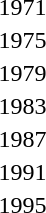<table>
<tr>
<td>1971</td>
<td></td>
<td></td>
<td></td>
</tr>
<tr>
<td>1975</td>
<td></td>
<td></td>
<td></td>
</tr>
<tr>
<td>1979</td>
<td></td>
<td></td>
<td></td>
</tr>
<tr>
<td>1983</td>
<td></td>
<td></td>
<td></td>
</tr>
<tr>
<td>1987</td>
<td></td>
<td></td>
<td></td>
</tr>
<tr>
<td>1991</td>
<td></td>
<td></td>
<td></td>
</tr>
<tr>
<td>1995</td>
<td></td>
<td></td>
<td></td>
</tr>
</table>
